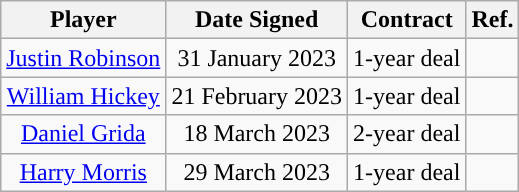<table class="wikitable sortable sortable" style="text-align: center">
<tr>
<th>Player</th>
<th>Date Signed</th>
<th>Contract</th>
<th>Ref.</th>
</tr>
<tr>
<td><a href='#'>Justin Robinson</a></td>
<td>31 January 2023</td>
<td>1-year deal</td>
<td></td>
</tr>
<tr>
<td><a href='#'>William Hickey</a></td>
<td>21 February 2023</td>
<td>1-year deal</td>
<td></td>
</tr>
<tr>
<td><a href='#'>Daniel Grida</a></td>
<td>18 March 2023</td>
<td>2-year deal</td>
<td></td>
</tr>
<tr>
<td><a href='#'>Harry Morris</a></td>
<td>29 March 2023</td>
<td>1-year deal</td>
<td></td>
</tr>
</table>
